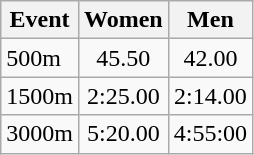<table class = "wikitable">
<tr>
<th>Event</th>
<th>Women</th>
<th>Men</th>
</tr>
<tr>
<td>500m</td>
<td align=center>45.50</td>
<td align=center>42.00</td>
</tr>
<tr>
<td>1500m</td>
<td align=center>2:25.00</td>
<td align=center>2:14.00</td>
</tr>
<tr>
<td>3000m</td>
<td align=center>5:20.00</td>
<td align=center>4:55:00</td>
</tr>
</table>
